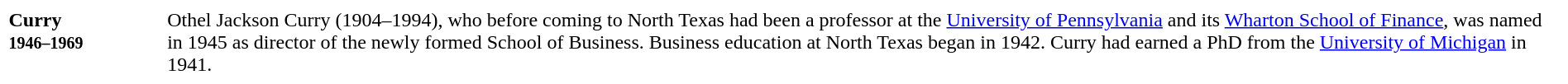<table border="0" cellpadding="5" style="color:black; background-color: #FFFFFF">
<tr valign="top">
<td width="10%"><strong>Curry<br><small>1946–1969</small></strong></td>
<td width="90%">Othel Jackson Curry (1904–1994), who before coming to North Texas had been a professor at the <a href='#'>University of Pennsylvania</a> and its <a href='#'>Wharton School of Finance</a>, was named in 1945 as director of the newly formed School of Business.  Business education at North Texas began in 1942.  Curry had earned a PhD from the <a href='#'>University of Michigan</a> in 1941.</td>
</tr>
</table>
